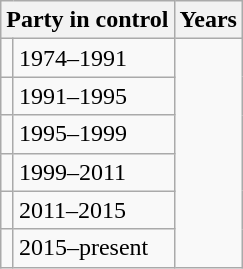<table class="wikitable">
<tr>
<th colspan="2">Party in control</th>
<th>Years</th>
</tr>
<tr>
<td></td>
<td>1974–1991</td>
</tr>
<tr>
<td></td>
<td>1991–1995</td>
</tr>
<tr>
<td></td>
<td>1995–1999</td>
</tr>
<tr>
<td></td>
<td>1999–2011</td>
</tr>
<tr>
<td></td>
<td>2011–2015</td>
</tr>
<tr>
<td></td>
<td>2015–present</td>
</tr>
</table>
